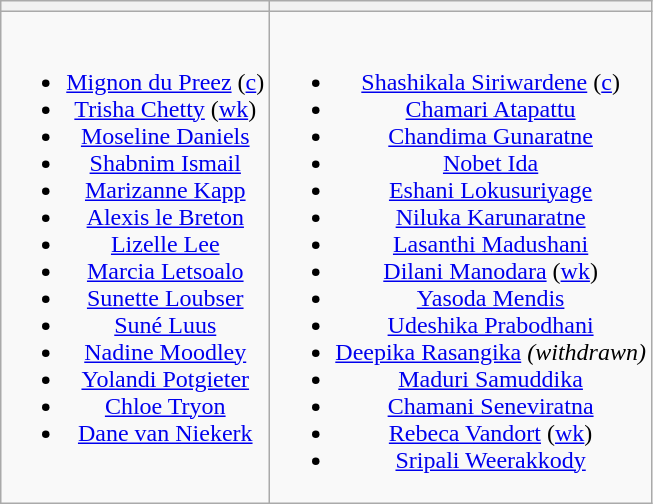<table class="wikitable" style="text-align:center">
<tr>
<th></th>
<th></th>
</tr>
<tr style="vertical-align:top">
<td><br><ul><li><a href='#'>Mignon du Preez</a> (<a href='#'>c</a>)</li><li><a href='#'>Trisha Chetty</a> (<a href='#'>wk</a>)</li><li><a href='#'>Moseline Daniels</a></li><li><a href='#'>Shabnim Ismail</a></li><li><a href='#'>Marizanne Kapp</a></li><li><a href='#'>Alexis le Breton</a></li><li><a href='#'>Lizelle Lee</a></li><li><a href='#'>Marcia Letsoalo</a></li><li><a href='#'>Sunette Loubser</a></li><li><a href='#'>Suné Luus</a></li><li><a href='#'>Nadine Moodley</a></li><li><a href='#'>Yolandi Potgieter</a></li><li><a href='#'>Chloe Tryon</a></li><li><a href='#'>Dane van Niekerk</a></li></ul></td>
<td><br><ul><li><a href='#'>Shashikala Siriwardene</a> (<a href='#'>c</a>)</li><li><a href='#'>Chamari Atapattu</a></li><li><a href='#'>Chandima Gunaratne</a></li><li><a href='#'>Nobet Ida</a></li><li><a href='#'>Eshani Lokusuriyage</a></li><li><a href='#'>Niluka Karunaratne</a></li><li><a href='#'>Lasanthi Madushani</a></li><li><a href='#'>Dilani Manodara</a> (<a href='#'>wk</a>)</li><li><a href='#'>Yasoda Mendis</a></li><li><a href='#'>Udeshika Prabodhani</a></li><li><a href='#'>Deepika Rasangika</a> <em>(withdrawn)</em></li><li><a href='#'>Maduri Samuddika</a></li><li><a href='#'>Chamani Seneviratna</a></li><li><a href='#'>Rebeca Vandort</a> (<a href='#'>wk</a>)</li><li><a href='#'>Sripali Weerakkody</a></li></ul></td>
</tr>
</table>
